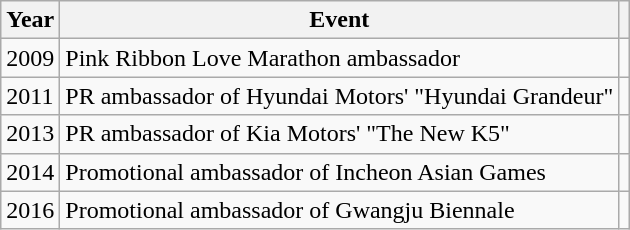<table class="wikitable sortable">
<tr>
<th scope="col">Year</th>
<th>Event</th>
<th scope="col" class="unsortable"></th>
</tr>
<tr>
<td>2009</td>
<td>Pink Ribbon Love Marathon ambassador</td>
<td></td>
</tr>
<tr>
<td>2011</td>
<td>PR ambassador of Hyundai Motors' "Hyundai Grandeur"</td>
<td></td>
</tr>
<tr>
<td>2013</td>
<td>PR ambassador of Kia Motors' "The New K5"</td>
<td></td>
</tr>
<tr>
<td>2014</td>
<td>Promotional ambassador of Incheon Asian Games</td>
<td></td>
</tr>
<tr>
<td>2016</td>
<td>Promotional ambassador of Gwangju Biennale</td>
<td></td>
</tr>
</table>
